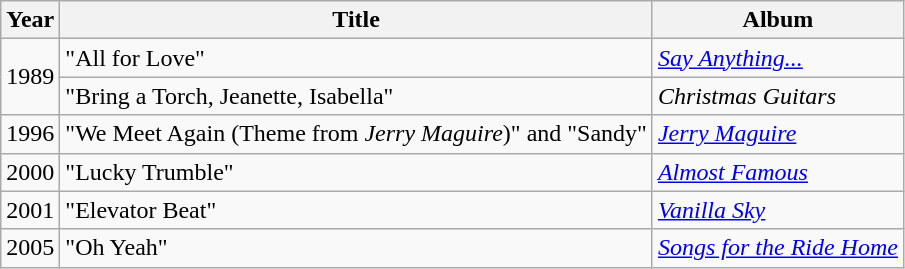<table class="wikitable">
<tr>
<th>Year</th>
<th>Title</th>
<th>Album</th>
</tr>
<tr>
<td rowspan="2">1989</td>
<td>"All for Love"</td>
<td><em><a href='#'>Say Anything...</a></em></td>
</tr>
<tr>
<td>"Bring a Torch, Jeanette, Isabella"</td>
<td><em>Christmas Guitars</em></td>
</tr>
<tr>
<td>1996</td>
<td>"We Meet Again (Theme from <em>Jerry Maguire</em>)" and "Sandy"</td>
<td><em><a href='#'>Jerry Maguire</a></em></td>
</tr>
<tr>
<td>2000</td>
<td>"Lucky Trumble"</td>
<td><em><a href='#'>Almost Famous</a></em></td>
</tr>
<tr>
<td>2001</td>
<td>"Elevator Beat"</td>
<td><em><a href='#'>Vanilla Sky</a></em></td>
</tr>
<tr>
<td>2005</td>
<td>"Oh Yeah"</td>
<td><em><a href='#'>Songs for the Ride Home</a></em></td>
</tr>
</table>
